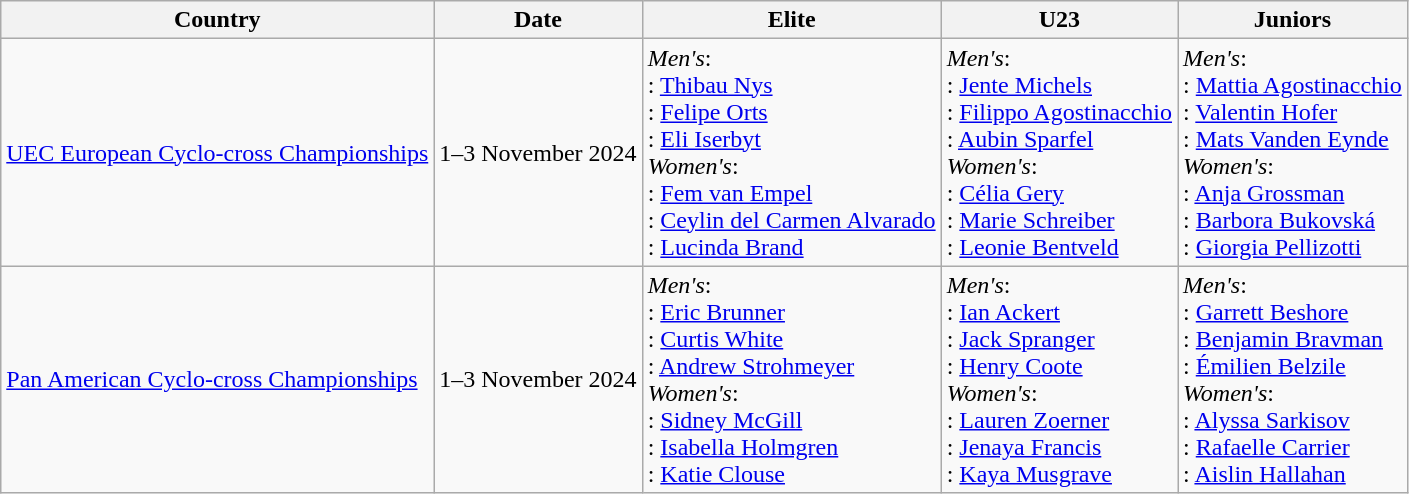<table class="wikitable">
<tr>
<th>Country</th>
<th>Date</th>
<th>Elite</th>
<th>U23</th>
<th>Juniors</th>
</tr>
<tr>
<td><a href='#'>UEC European Cyclo-cross Championships</a></td>
<td align=right>1–3 November 2024</td>
<td><em>Men's</em>:<br>:  <a href='#'>Thibau Nys</a><br>:  <a href='#'>Felipe Orts</a><br>:  <a href='#'>Eli Iserbyt</a><br><em>Women's</em>:<br>:  <a href='#'>Fem van Empel</a><br>:  <a href='#'>Ceylin del Carmen Alvarado</a><br>:  <a href='#'>Lucinda Brand</a></td>
<td><em>Men's</em>:<br>:  <a href='#'>Jente Michels</a><br>:  <a href='#'>Filippo Agostinacchio</a><br>:  <a href='#'>Aubin Sparfel</a><br><em>Women's</em>:<br>:  <a href='#'>Célia Gery</a><br>:  <a href='#'>Marie Schreiber</a><br>:  <a href='#'>Leonie Bentveld</a></td>
<td><em>Men's</em>:<br>:  <a href='#'>Mattia Agostinacchio</a><br>:  <a href='#'>Valentin Hofer</a><br>:  <a href='#'>Mats Vanden Eynde</a><br><em>Women's</em>:<br>:  <a href='#'>Anja Grossman</a><br>:  <a href='#'>Barbora Bukovská</a><br>:  <a href='#'>Giorgia Pellizotti</a></td>
</tr>
<tr>
<td><a href='#'>Pan American Cyclo-cross Championships</a></td>
<td align=right>1–3 November 2024</td>
<td><em>Men's</em>:<br>:  <a href='#'>Eric Brunner</a><br>:  <a href='#'>Curtis White</a><br>:  <a href='#'>Andrew Strohmeyer</a><br><em>Women's</em>:<br>:  <a href='#'>Sidney McGill</a><br>:  <a href='#'>Isabella Holmgren</a><br>:  <a href='#'>Katie Clouse</a></td>
<td><em>Men's</em>:<br>:  <a href='#'>Ian Ackert</a><br>:  <a href='#'>Jack Spranger</a><br>:  <a href='#'>Henry Coote</a><br><em>Women's</em>:<br>:  <a href='#'>Lauren Zoerner</a><br>:  <a href='#'>Jenaya Francis</a><br>:  <a href='#'>Kaya Musgrave</a></td>
<td><em>Men's</em>:<br>:  <a href='#'>Garrett Beshore</a><br>:  <a href='#'>Benjamin Bravman</a><br>:  <a href='#'>Émilien Belzile</a><br><em>Women's</em>:<br>:  <a href='#'>Alyssa Sarkisov</a><br>:  <a href='#'>Rafaelle Carrier</a><br>:  <a href='#'>Aislin Hallahan</a></td>
</tr>
</table>
